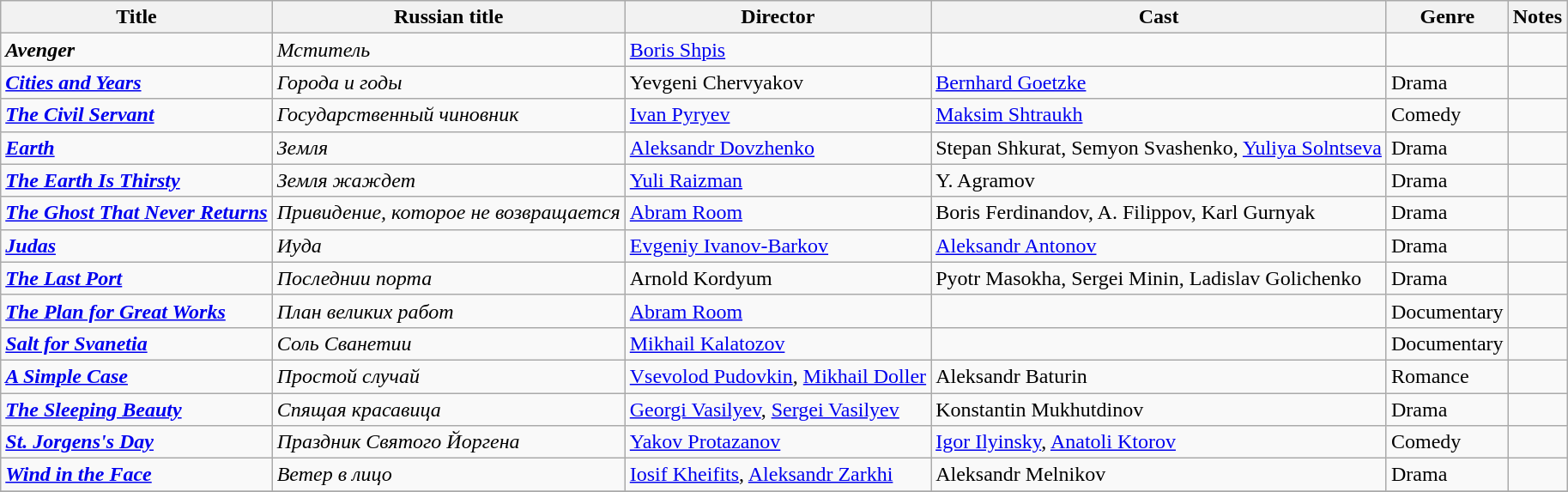<table class="wikitable sortable">
<tr>
<th>Title</th>
<th>Russian title</th>
<th>Director</th>
<th>Cast</th>
<th>Genre</th>
<th>Notes</th>
</tr>
<tr>
<td><strong><em>Avenger</em></strong></td>
<td><em>Мститель</em></td>
<td><a href='#'>Boris Shpis</a></td>
<td></td>
<td></td>
<td></td>
</tr>
<tr>
<td><strong><em><a href='#'>Cities and Years</a></em></strong></td>
<td><em>Города и годы</em></td>
<td>Yevgeni Chervyakov</td>
<td><a href='#'>Bernhard Goetzke</a></td>
<td>Drama</td>
<td></td>
</tr>
<tr>
<td><strong><em><a href='#'>The Civil Servant</a></em></strong></td>
<td><em>Государственный чиновник</em></td>
<td><a href='#'>Ivan Pyryev</a></td>
<td><a href='#'>Maksim Shtraukh</a></td>
<td>Comedy</td>
<td></td>
</tr>
<tr>
<td><strong><em><a href='#'>Earth</a></em></strong></td>
<td><em>Зeмля</em></td>
<td><a href='#'>Aleksandr Dovzhenko</a></td>
<td>Stepan Shkurat, Semyon Svashenko, <a href='#'>Yuliya Solntseva</a></td>
<td>Drama</td>
<td></td>
</tr>
<tr>
<td><strong><em><a href='#'>The Earth Is Thirsty</a></em></strong></td>
<td><em>Земля жаждет</em></td>
<td><a href='#'>Yuli Raizman</a></td>
<td>Y. Agramov</td>
<td>Drama</td>
<td></td>
</tr>
<tr>
<td><strong><em><a href='#'>The Ghost That Never Returns</a></em></strong></td>
<td><em>Привидение, которое не возвращается</em></td>
<td><a href='#'>Abram Room</a></td>
<td>Boris Ferdinandov, A. Filippov, Karl Gurnyak</td>
<td>Drama</td>
<td></td>
</tr>
<tr>
<td><strong><em><a href='#'>Judas</a></em></strong></td>
<td><em>Иуда</em></td>
<td><a href='#'>Evgeniy Ivanov-Barkov</a></td>
<td><a href='#'>Aleksandr Antonov</a></td>
<td>Drama</td>
<td></td>
</tr>
<tr>
<td><strong><em><a href='#'>The Last Port</a></em></strong></td>
<td><em>Последнии порта</em></td>
<td>Arnold Kordyum</td>
<td>Pyotr Masokha, Sergei Minin, Ladislav Golichenko</td>
<td>Drama</td>
<td></td>
</tr>
<tr>
<td><strong><em><a href='#'>The Plan for Great Works</a></em></strong></td>
<td><em>План великих работ</em></td>
<td><a href='#'>Abram Room</a></td>
<td></td>
<td>Documentary</td>
<td></td>
</tr>
<tr>
<td><strong><em><a href='#'>Salt for Svanetia</a></em></strong></td>
<td><em>Соль Сванетии</em></td>
<td><a href='#'>Mikhail Kalatozov</a></td>
<td></td>
<td>Documentary</td>
<td></td>
</tr>
<tr>
<td><strong><em><a href='#'>A Simple Case</a></em></strong></td>
<td><em>Простой случай</em></td>
<td><a href='#'>Vsevolod Pudovkin</a>, <a href='#'>Mikhail Doller</a></td>
<td>Aleksandr Baturin</td>
<td>Romance</td>
<td></td>
</tr>
<tr>
<td><strong><em><a href='#'>The Sleeping Beauty</a></em></strong></td>
<td><em>Спящая красавица</em></td>
<td><a href='#'>Georgi Vasilyev</a>, <a href='#'>Sergei Vasilyev</a></td>
<td>Konstantin Mukhutdinov</td>
<td>Drama</td>
<td></td>
</tr>
<tr>
<td><strong><em><a href='#'>St. Jorgens's Day</a></em></strong></td>
<td><em>Праздник Святого Йоргена</em></td>
<td><a href='#'>Yakov Protazanov</a></td>
<td><a href='#'>Igor Ilyinsky</a>, <a href='#'>Anatoli Ktorov</a></td>
<td>Comedy</td>
<td></td>
</tr>
<tr>
<td><strong><em><a href='#'>Wind in the Face</a></em></strong></td>
<td><em>Ветер в лицо</em></td>
<td><a href='#'>Iosif Kheifits</a>, <a href='#'>Aleksandr Zarkhi</a></td>
<td>Aleksandr Melnikov</td>
<td>Drama</td>
<td></td>
</tr>
<tr>
</tr>
</table>
